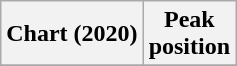<table class="wikitable sortable plainrowheaders" style="text-align: center;">
<tr>
<th scope="col">Chart (2020)</th>
<th scope="col">Peak<br>position</th>
</tr>
<tr>
</tr>
</table>
